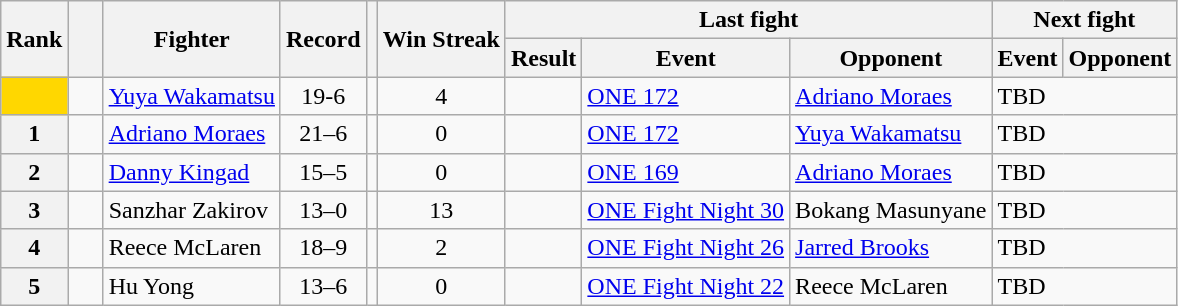<table class="wikitable" style="display: inline-table;">
<tr>
<th rowspan=2>Rank</th>
<th width=3% rowspan=2></th>
<th rowspan=2>Fighter</th>
<th rowspan=2>Record</th>
<th rowspan=2></th>
<th rowspan=2>Win Streak</th>
<th colspan=3>Last fight</th>
<th colspan=2>Next fight</th>
</tr>
<tr>
<th>Result</th>
<th>Event</th>
<th>Opponent</th>
<th>Event</th>
<th>Opponent</th>
</tr>
<tr>
<th style="background:gold"></th>
<td></td>
<td><a href='#'>Yuya Wakamatsu</a></td>
<td align="center">19-6</td>
<td align="center"></td>
<td align=center>4</td>
<td></td>
<td><a href='#'>ONE 172</a></td>
<td><a href='#'>Adriano Moraes</a></td>
<td colspan=2>TBD</td>
</tr>
<tr>
<th>1</th>
<td></td>
<td><a href='#'>Adriano Moraes</a></td>
<td align="center">21–6</td>
<td align="center"></td>
<td align=center>0</td>
<td></td>
<td><a href='#'>ONE 172</a></td>
<td><a href='#'>Yuya Wakamatsu</a></td>
<td colspan=2>TBD</td>
</tr>
<tr>
<th>2</th>
<td></td>
<td><a href='#'>Danny Kingad</a></td>
<td align="center">15–5</td>
<td align="center"></td>
<td align=center>0</td>
<td></td>
<td><a href='#'>ONE 169</a></td>
<td><a href='#'>Adriano Moraes</a></td>
<td colspan=2>TBD</td>
</tr>
<tr>
<th>3</th>
<td></td>
<td>Sanzhar Zakirov</td>
<td align="center">13–0</td>
<td align="center"></td>
<td align=center>13</td>
<td></td>
<td><a href='#'>ONE Fight Night 30</a></td>
<td>Bokang Masunyane</td>
<td colspan=2>TBD</td>
</tr>
<tr>
<th>4</th>
<td></td>
<td>Reece McLaren</td>
<td align="center">18–9</td>
<td align="center"></td>
<td align=center>2</td>
<td></td>
<td><a href='#'>ONE Fight Night 26</a></td>
<td><a href='#'>Jarred Brooks</a></td>
<td colspan=2>TBD</td>
</tr>
<tr>
<th>5</th>
<td></td>
<td>Hu Yong</td>
<td align="center">13–6</td>
<td align="center"></td>
<td align=center>0</td>
<td></td>
<td><a href='#'>ONE Fight Night 22</a></td>
<td>Reece McLaren</td>
<td colspan="2">TBD</td>
</tr>
</table>
